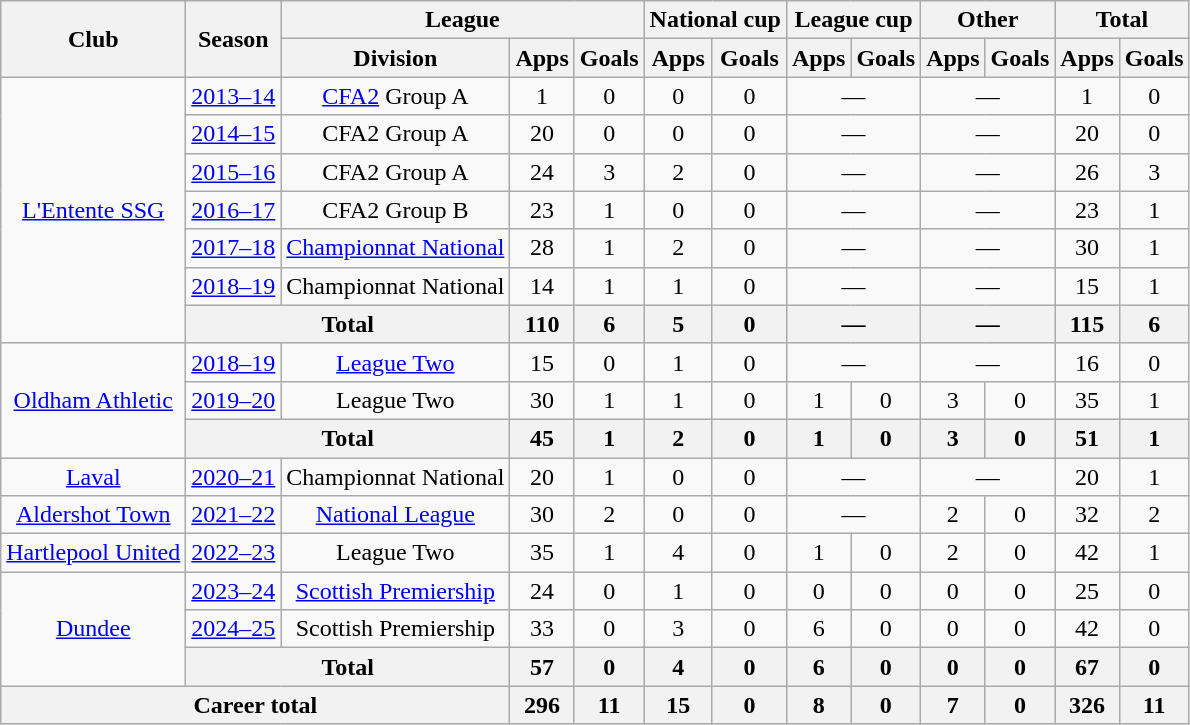<table class="wikitable" style="text-align:center">
<tr>
<th rowspan="2">Club</th>
<th rowspan="2">Season</th>
<th colspan="3">League</th>
<th colspan="2">National cup</th>
<th colspan="2">League cup</th>
<th colspan="2">Other</th>
<th colspan="2">Total</th>
</tr>
<tr>
<th>Division</th>
<th>Apps</th>
<th>Goals</th>
<th>Apps</th>
<th>Goals</th>
<th>Apps</th>
<th>Goals</th>
<th>Apps</th>
<th>Goals</th>
<th>Apps</th>
<th>Goals</th>
</tr>
<tr>
<td rowspan="7"><a href='#'>L'Entente SSG</a></td>
<td><a href='#'>2013–14</a></td>
<td><a href='#'>CFA2</a> Group A</td>
<td>1</td>
<td>0</td>
<td>0</td>
<td>0</td>
<td colspan="2">—</td>
<td colspan="2">—</td>
<td>1</td>
<td>0</td>
</tr>
<tr>
<td><a href='#'>2014–15</a></td>
<td>CFA2 Group A</td>
<td>20</td>
<td>0</td>
<td>0</td>
<td>0</td>
<td colspan="2">—</td>
<td colspan="2">—</td>
<td>20</td>
<td>0</td>
</tr>
<tr>
<td><a href='#'>2015–16</a></td>
<td>CFA2 Group A</td>
<td>24</td>
<td>3</td>
<td>2</td>
<td>0</td>
<td colspan="2">—</td>
<td colspan="2">—</td>
<td>26</td>
<td>3</td>
</tr>
<tr>
<td><a href='#'>2016–17</a></td>
<td>CFA2 Group B</td>
<td>23</td>
<td>1</td>
<td>0</td>
<td>0</td>
<td colspan="2">—</td>
<td colspan="2">—</td>
<td>23</td>
<td>1</td>
</tr>
<tr>
<td><a href='#'>2017–18</a></td>
<td><a href='#'>Championnat National</a></td>
<td>28</td>
<td>1</td>
<td>2</td>
<td>0</td>
<td colspan="2">—</td>
<td colspan="2">—</td>
<td>30</td>
<td>1</td>
</tr>
<tr>
<td><a href='#'>2018–19</a></td>
<td>Championnat National</td>
<td>14</td>
<td>1</td>
<td>1</td>
<td>0</td>
<td colspan="2">—</td>
<td colspan="2">—</td>
<td>15</td>
<td>1</td>
</tr>
<tr>
<th colspan="2">Total</th>
<th>110</th>
<th>6</th>
<th>5</th>
<th>0</th>
<th colspan="2">—</th>
<th colspan="2">—</th>
<th>115</th>
<th>6</th>
</tr>
<tr>
<td rowspan="3"><a href='#'>Oldham Athletic</a></td>
<td><a href='#'>2018–19</a></td>
<td><a href='#'>League Two</a></td>
<td>15</td>
<td>0</td>
<td>1</td>
<td>0</td>
<td colspan="2">—</td>
<td colspan="2">—</td>
<td>16</td>
<td>0</td>
</tr>
<tr>
<td><a href='#'>2019–20</a></td>
<td>League Two</td>
<td>30</td>
<td>1</td>
<td>1</td>
<td>0</td>
<td>1</td>
<td>0</td>
<td>3</td>
<td>0</td>
<td>35</td>
<td>1</td>
</tr>
<tr>
<th colspan="2">Total</th>
<th>45</th>
<th>1</th>
<th>2</th>
<th>0</th>
<th>1</th>
<th>0</th>
<th>3</th>
<th>0</th>
<th>51</th>
<th>1</th>
</tr>
<tr>
<td><a href='#'>Laval</a></td>
<td><a href='#'>2020–21</a></td>
<td>Championnat National</td>
<td>20</td>
<td>1</td>
<td>0</td>
<td>0</td>
<td colspan="2">—</td>
<td colspan="2">—</td>
<td>20</td>
<td>1</td>
</tr>
<tr>
<td><a href='#'>Aldershot Town</a></td>
<td><a href='#'>2021–22</a></td>
<td><a href='#'>National League</a></td>
<td>30</td>
<td>2</td>
<td>0</td>
<td>0</td>
<td colspan="2">—</td>
<td>2</td>
<td>0</td>
<td>32</td>
<td>2</td>
</tr>
<tr>
<td><a href='#'>Hartlepool United</a></td>
<td><a href='#'>2022–23</a></td>
<td>League Two</td>
<td>35</td>
<td>1</td>
<td>4</td>
<td>0</td>
<td>1</td>
<td>0</td>
<td>2</td>
<td>0</td>
<td>42</td>
<td>1</td>
</tr>
<tr>
<td rowspan="3"><a href='#'>Dundee</a></td>
<td><a href='#'>2023–24</a></td>
<td><a href='#'>Scottish Premiership</a></td>
<td>24</td>
<td>0</td>
<td>1</td>
<td>0</td>
<td>0</td>
<td>0</td>
<td>0</td>
<td>0</td>
<td>25</td>
<td>0</td>
</tr>
<tr>
<td><a href='#'>2024–25</a></td>
<td>Scottish Premiership</td>
<td>33</td>
<td>0</td>
<td>3</td>
<td>0</td>
<td>6</td>
<td>0</td>
<td>0</td>
<td>0</td>
<td>42</td>
<td>0</td>
</tr>
<tr>
<th colspan="2">Total</th>
<th>57</th>
<th>0</th>
<th>4</th>
<th>0</th>
<th>6</th>
<th>0</th>
<th>0</th>
<th>0</th>
<th>67</th>
<th>0</th>
</tr>
<tr>
<th colspan="3">Career total</th>
<th>296</th>
<th>11</th>
<th>15</th>
<th>0</th>
<th>8</th>
<th>0</th>
<th>7</th>
<th>0</th>
<th>326</th>
<th>11</th>
</tr>
</table>
